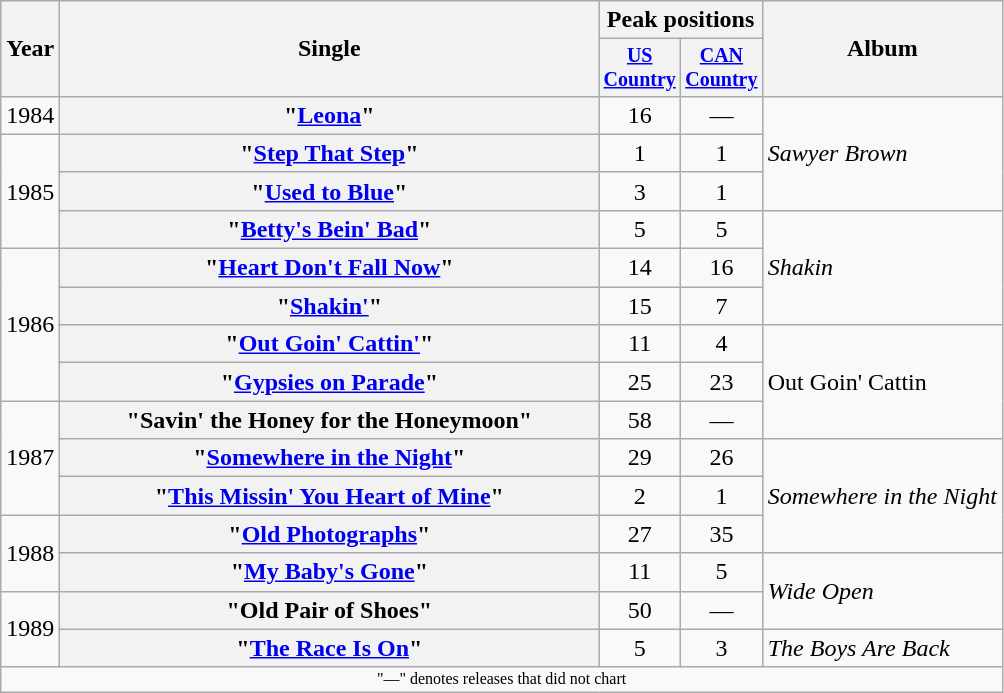<table class="wikitable plainrowheaders" style="text-align:center;">
<tr>
<th rowspan="2">Year</th>
<th rowspan="2" style="width:22em;">Single</th>
<th colspan="2">Peak positions</th>
<th rowspan="2">Album</th>
</tr>
<tr style="font-size:smaller;">
<th width="40"><a href='#'>US Country</a><br></th>
<th width="40"><a href='#'>CAN Country</a><br></th>
</tr>
<tr>
<td>1984</td>
<th scope="row">"<a href='#'>Leona</a>"</th>
<td>16</td>
<td>—</td>
<td align="left" rowspan="3"><em>Sawyer Brown</em></td>
</tr>
<tr>
<td rowspan="3">1985</td>
<th scope="row">"<a href='#'>Step That Step</a>"</th>
<td>1</td>
<td>1</td>
</tr>
<tr>
<th scope="row">"<a href='#'>Used to Blue</a>"</th>
<td>3</td>
<td>1</td>
</tr>
<tr>
<th scope="row">"<a href='#'>Betty's Bein' Bad</a>"</th>
<td>5</td>
<td>5</td>
<td align="left" rowspan="3"><em>Shakin<strong></td>
</tr>
<tr>
<td rowspan="4">1986</td>
<th scope="row">"<a href='#'>Heart Don't Fall Now</a>"</th>
<td>14</td>
<td>16</td>
</tr>
<tr>
<th scope="row">"<a href='#'>Shakin'</a>"</th>
<td>15</td>
<td>7</td>
</tr>
<tr>
<th scope="row">"<a href='#'>Out Goin' Cattin'</a>" </th>
<td>11</td>
<td>4</td>
<td align="left" rowspan="3"></em>Out Goin' Cattin</strong></td>
</tr>
<tr>
<th scope="row">"<a href='#'>Gypsies on Parade</a>"</th>
<td>25</td>
<td>23</td>
</tr>
<tr>
<td rowspan="3">1987</td>
<th scope="row">"Savin' the Honey for the Honeymoon"</th>
<td>58</td>
<td>—</td>
</tr>
<tr>
<th scope="row">"<a href='#'>Somewhere in the Night</a>"</th>
<td>29</td>
<td>26</td>
<td align="left" rowspan="3"><em>Somewhere in the Night</em></td>
</tr>
<tr>
<th scope="row">"<a href='#'>This Missin' You Heart of Mine</a>"</th>
<td>2</td>
<td>1</td>
</tr>
<tr>
<td rowspan="2">1988</td>
<th scope="row">"<a href='#'>Old Photographs</a>"</th>
<td>27</td>
<td>35</td>
</tr>
<tr>
<th scope="row">"<a href='#'>My Baby's Gone</a>"</th>
<td>11</td>
<td>5</td>
<td align="left" rowspan="2"><em>Wide Open</em></td>
</tr>
<tr>
<td rowspan="2">1989</td>
<th scope="row">"Old Pair of Shoes"</th>
<td>50</td>
<td>—</td>
</tr>
<tr>
<th scope="row">"<a href='#'>The Race Is On</a>"</th>
<td>5</td>
<td>3</td>
<td align="left"><em>The Boys Are Back</em></td>
</tr>
<tr>
<td colspan="5" style="font-size:8pt">"—" denotes releases that did not chart</td>
</tr>
</table>
